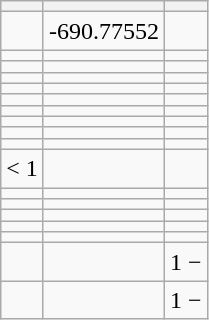<table class="wikitable">
<tr>
<th></th>
<th></th>
<th></th>
</tr>
<tr>
<td></td>
<td>-690.77552</td>
<td></td>
</tr>
<tr>
<td></td>
<td></td>
<td></td>
</tr>
<tr>
<td></td>
<td></td>
<td></td>
</tr>
<tr>
<td></td>
<td></td>
<td></td>
</tr>
<tr>
<td></td>
<td></td>
<td></td>
</tr>
<tr>
<td></td>
<td></td>
<td></td>
</tr>
<tr>
<td></td>
<td></td>
<td></td>
</tr>
<tr>
<td></td>
<td></td>
<td></td>
</tr>
<tr>
<td></td>
<td></td>
<td></td>
</tr>
<tr>
<td></td>
<td></td>
<td></td>
</tr>
<tr>
<td>< 1</td>
<td></td>
<td></td>
</tr>
<tr>
<td></td>
<td></td>
<td></td>
</tr>
<tr>
<td></td>
<td></td>
<td></td>
</tr>
<tr>
<td></td>
<td></td>
<td></td>
</tr>
<tr>
<td></td>
<td></td>
<td></td>
</tr>
<tr>
<td></td>
<td></td>
<td></td>
</tr>
<tr>
<td></td>
<td></td>
<td>1 − </td>
</tr>
<tr>
<td></td>
<td></td>
<td>1 − </td>
</tr>
</table>
